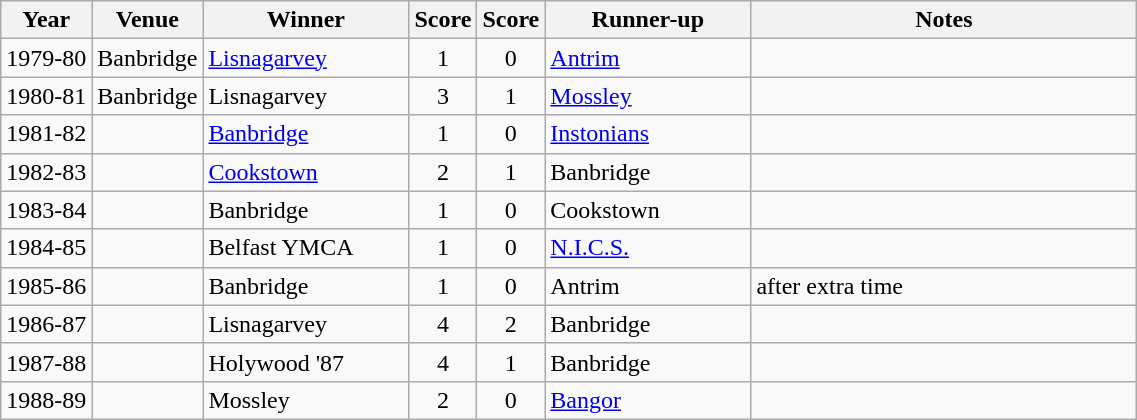<table class="wikitable">
<tr>
<th>Year</th>
<th>Venue</th>
<th width="130">Winner</th>
<th>Score</th>
<th>Score</th>
<th width="130">Runner-up</th>
<th width="250">Notes</th>
</tr>
<tr>
<td align="center">1979-80</td>
<td align="center">Banbridge</td>
<td><a href='#'>Lisnagarvey</a></td>
<td align="center">1</td>
<td align="center">0</td>
<td><a href='#'>Antrim</a></td>
<td></td>
</tr>
<tr>
<td align="center">1980-81</td>
<td align="center">Banbridge</td>
<td>Lisnagarvey</td>
<td align="center">3</td>
<td align="center">1</td>
<td><a href='#'>Mossley</a></td>
<td></td>
</tr>
<tr>
<td align="center">1981-82</td>
<td align="center"></td>
<td><a href='#'>Banbridge</a></td>
<td align="center">1</td>
<td align="center">0</td>
<td><a href='#'>Instonians</a></td>
<td></td>
</tr>
<tr>
<td align="center">1982-83</td>
<td align="center"></td>
<td><a href='#'>Cookstown</a></td>
<td align="center">2</td>
<td align="center">1</td>
<td>Banbridge</td>
<td></td>
</tr>
<tr>
<td align="center">1983-84</td>
<td align="center"></td>
<td>Banbridge</td>
<td align="center">1</td>
<td align="center">0</td>
<td>Cookstown</td>
<td></td>
</tr>
<tr>
<td align="center">1984-85</td>
<td align="center"></td>
<td>Belfast YMCA</td>
<td align="center">1</td>
<td align="center">0</td>
<td><a href='#'>N.I.C.S.</a></td>
<td></td>
</tr>
<tr>
<td align="center">1985-86</td>
<td align="center"></td>
<td>Banbridge</td>
<td align="center">1</td>
<td align="center">0</td>
<td>Antrim</td>
<td>after extra time</td>
</tr>
<tr>
<td align="center">1986-87</td>
<td align="center"></td>
<td>Lisnagarvey</td>
<td align="center">4</td>
<td align="center">2</td>
<td>Banbridge</td>
<td></td>
</tr>
<tr>
<td align="center">1987-88</td>
<td align="center"></td>
<td>Holywood '87</td>
<td align="center">4</td>
<td align="center">1</td>
<td>Banbridge</td>
<td></td>
</tr>
<tr>
<td align="center">1988-89</td>
<td align="center"></td>
<td>Mossley</td>
<td align="center">2</td>
<td align="center">0</td>
<td><a href='#'>Bangor</a></td>
<td></td>
</tr>
</table>
